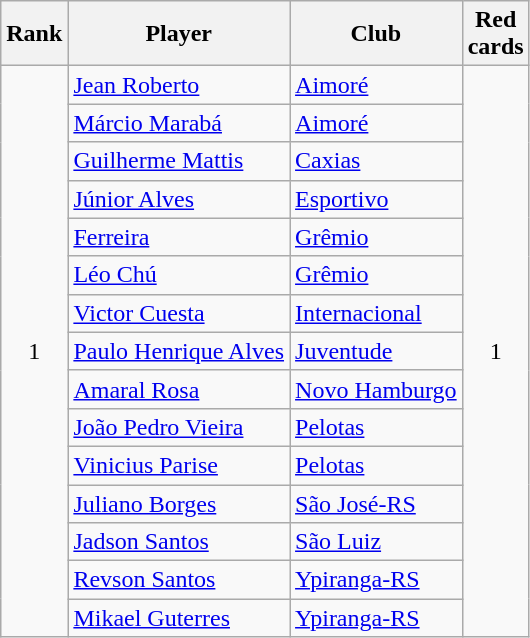<table class="wikitable" style="text-align:center">
<tr>
<th>Rank</th>
<th>Player</th>
<th>Club</th>
<th>Red<br>cards</th>
</tr>
<tr>
<td rowspan=15>1</td>
<td align=left> <a href='#'>Jean Roberto</a></td>
<td align=left><a href='#'>Aimoré</a></td>
<td rowspan=15>1</td>
</tr>
<tr>
<td align=left> <a href='#'>Márcio Marabá</a></td>
<td align=left><a href='#'>Aimoré</a></td>
</tr>
<tr>
<td align=left> <a href='#'>Guilherme Mattis</a></td>
<td align=left><a href='#'>Caxias</a></td>
</tr>
<tr>
<td align=left> <a href='#'>Júnior Alves</a></td>
<td align=left><a href='#'>Esportivo</a></td>
</tr>
<tr>
<td align=left> <a href='#'>Ferreira</a></td>
<td align=left><a href='#'>Grêmio</a></td>
</tr>
<tr>
<td align=left> <a href='#'>Léo Chú</a></td>
<td align=left><a href='#'>Grêmio</a></td>
</tr>
<tr>
<td align=left> <a href='#'>Victor Cuesta</a></td>
<td align=left><a href='#'>Internacional</a></td>
</tr>
<tr>
<td align=left> <a href='#'>Paulo Henrique Alves</a></td>
<td align=left><a href='#'>Juventude</a></td>
</tr>
<tr>
<td align=left> <a href='#'>Amaral Rosa</a></td>
<td align=left><a href='#'>Novo Hamburgo</a></td>
</tr>
<tr>
<td align=left> <a href='#'>João Pedro Vieira</a></td>
<td align=left><a href='#'>Pelotas</a></td>
</tr>
<tr>
<td align=left> <a href='#'>Vinicius Parise</a></td>
<td align=left><a href='#'>Pelotas</a></td>
</tr>
<tr>
<td align=left> <a href='#'>Juliano Borges</a></td>
<td align=left><a href='#'>São José-RS</a></td>
</tr>
<tr>
<td align=left> <a href='#'>Jadson Santos</a></td>
<td align=left><a href='#'>São Luiz</a></td>
</tr>
<tr>
<td align=left> <a href='#'>Revson Santos</a></td>
<td align=left><a href='#'>Ypiranga-RS</a></td>
</tr>
<tr>
<td align=left> <a href='#'>Mikael Guterres</a></td>
<td align=left><a href='#'>Ypiranga-RS</a></td>
</tr>
</table>
